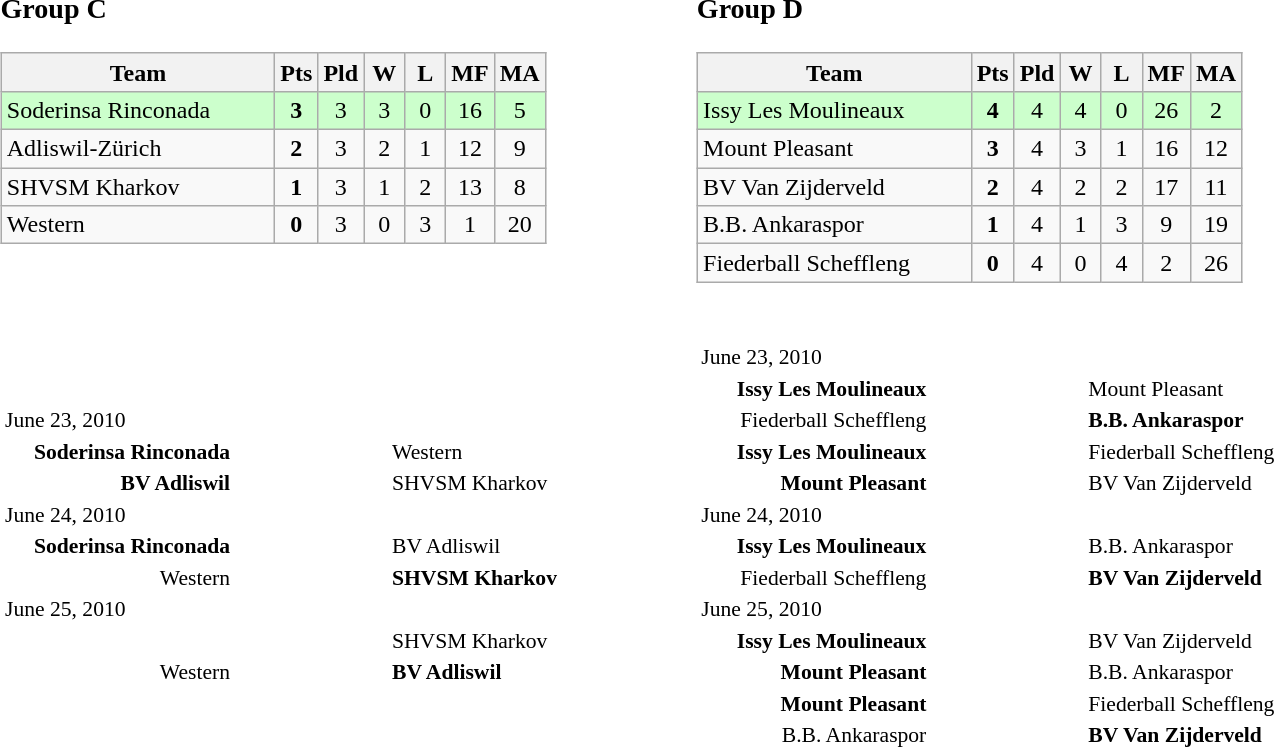<table>
<tr>
<td width=45% valign=top><br><h3>Group C</h3><table class=wikitable style="text-align:center">
<tr>
<th width=175>Team</th>
<th width=20>Pts</th>
<th width=20>Pld</th>
<th width=20>W</th>
<th width=20>L</th>
<th width=20>MF</th>
<th width=20>MA</th>
</tr>
<tr bgcolor=ccffcc>
<td style="text-align:left"> Soderinsa Rinconada</td>
<td><strong>3</strong></td>
<td>3</td>
<td>3</td>
<td>0</td>
<td>16</td>
<td>5</td>
</tr>
<tr>
<td style="text-align:left"> Adliswil-Zürich</td>
<td><strong>2</strong></td>
<td>3</td>
<td>2</td>
<td>1</td>
<td>12</td>
<td>9</td>
</tr>
<tr>
<td style="text-align:left"> SHVSM Kharkov</td>
<td><strong>1</strong></td>
<td>3</td>
<td>1</td>
<td>2</td>
<td>13</td>
<td>8</td>
</tr>
<tr>
<td style="text-align:left"> Western</td>
<td><strong>0</strong></td>
<td>3</td>
<td>0</td>
<td>3</td>
<td>1</td>
<td>20</td>
</tr>
</table>
</td>
<td width=45% valign=top><br><h3>Group D</h3><table class=wikitable style="text-align:center">
<tr>
<th width=175>Team</th>
<th width=20>Pts</th>
<th width=20>Pld</th>
<th width=20>W</th>
<th width=20>L</th>
<th width=20>MF</th>
<th width=20>MA</th>
</tr>
<tr bgcolor=ccffcc>
<td style="text-align:left"> Issy Les Moulineaux</td>
<td><strong>4</strong></td>
<td>4</td>
<td>4</td>
<td>0</td>
<td>26</td>
<td>2</td>
</tr>
<tr>
<td style="text-align:left"> Mount Pleasant</td>
<td><strong>3</strong></td>
<td>4</td>
<td>3</td>
<td>1</td>
<td>16</td>
<td>12</td>
</tr>
<tr>
<td style="text-align:left"> BV Van Zijderveld</td>
<td><strong>2</strong></td>
<td>4</td>
<td>2</td>
<td>2</td>
<td>17</td>
<td>11</td>
</tr>
<tr>
<td style="text-align:left"> B.B. Ankaraspor</td>
<td><strong>1</strong></td>
<td>4</td>
<td>1</td>
<td>3</td>
<td>9</td>
<td>19</td>
</tr>
<tr>
<td style="text-align:left"> Fiederball Scheffleng</td>
<td><strong>0</strong></td>
<td>4</td>
<td>0</td>
<td>4</td>
<td>2</td>
<td>26</td>
</tr>
</table>
</td>
</tr>
<tr>
<td><br><table style="font-size:90%">
<tr>
<td colspan=3>June 23, 2010</td>
</tr>
<tr>
<td width=150 align=right><strong>Soderinsa Rinconada </strong></td>
<td width=100 align=center></td>
<td width=150> Western</td>
</tr>
<tr>
<td width=150 align=right><strong>BV Adliswil </strong></td>
<td width=100 align=center></td>
<td width=150> SHVSM Kharkov</td>
</tr>
<tr>
<td colspan=3>June 24, 2010</td>
</tr>
<tr>
<td width=150 align=right><strong>Soderinsa Rinconada </strong></td>
<td width=100 align=center></td>
<td width=150> BV Adliswil</td>
</tr>
<tr>
<td width=150 align=right>Western </td>
<td width=100 align=center></td>
<td width=150><strong> SHVSM Kharkov</strong></td>
</tr>
<tr>
<td colspan=3>June 25, 2010</td>
</tr>
<tr>
<td width=150 align=right><strong></strong></td>
<td width=100 align=center></td>
<td width=150> SHVSM Kharkov</td>
</tr>
<tr>
<td width=150 align=right>Western </td>
<td width=100 align=center></td>
<td width=150><strong> BV Adliswil</strong></td>
</tr>
</table>
</td>
<td><br><table style="font-size:90%">
<tr>
<td colspan=3>June 23, 2010</td>
</tr>
<tr>
<td width=150 align=right><strong>Issy Les Moulineaux </strong></td>
<td width=100 align=center></td>
<td width=150> Mount Pleasant</td>
</tr>
<tr>
<td width=150 align=right>Fiederball Scheffleng </td>
<td width=100 align=center></td>
<td width=150><strong> B.B. Ankaraspor</strong></td>
</tr>
<tr>
<td width=150 align=right><strong>Issy Les Moulineaux </strong></td>
<td width=100 align=center></td>
<td width=150> Fiederball Scheffleng</td>
</tr>
<tr>
<td width=150 align=right><strong>Mount Pleasant </strong></td>
<td width=100 align=center></td>
<td width=150> BV Van Zijderveld</td>
</tr>
<tr>
<td colspan=3>June 24, 2010</td>
</tr>
<tr>
<td width=150 align=right><strong>Issy Les Moulineaux </strong></td>
<td width=100 align=center></td>
<td width=150> B.B. Ankaraspor</td>
</tr>
<tr>
<td width=150 align=right>Fiederball Scheffleng </td>
<td width=100 align=center></td>
<td width=150><strong> BV Van Zijderveld</strong></td>
</tr>
<tr>
<td colspan=3>June 25, 2010</td>
</tr>
<tr>
<td width=150 align=right><strong>Issy Les Moulineaux </strong></td>
<td width=100 align=center></td>
<td width=150> BV Van Zijderveld</td>
</tr>
<tr>
<td width=150 align=right><strong>Mount Pleasant </strong></td>
<td width=100 align=center></td>
<td width=150> B.B. Ankaraspor</td>
</tr>
<tr>
<td width=150 align=right><strong>Mount Pleasant </strong></td>
<td width=100 align=center></td>
<td width=150> Fiederball Scheffleng</td>
</tr>
<tr>
<td width=150 align=right>B.B. Ankaraspor </td>
<td width=100 align=center></td>
<td width=150><strong> BV Van Zijderveld</strong></td>
</tr>
</table>
</td>
</tr>
</table>
